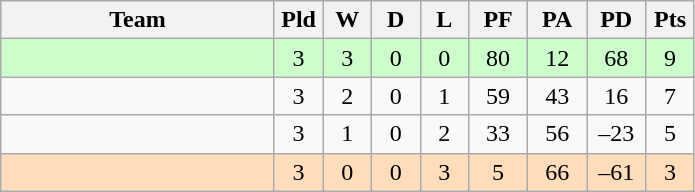<table class="wikitable" style="text-align:center;">
<tr>
<th width=175>Team</th>
<th width=25 abbr="Played">Pld</th>
<th width=25 abbr="Won">W</th>
<th width=25 abbr="Drawn">D</th>
<th width=25 abbr="Lost">L</th>
<th width=32 abbr="Points for">PF</th>
<th width=32 abbr="Points against">PA</th>
<th width=32 abbr="Points difference">PD</th>
<th width=25 abbr="Points">Pts</th>
</tr>
<tr bgcolor="#ccffcc">
<td align=left></td>
<td>3</td>
<td>3</td>
<td>0</td>
<td>0</td>
<td>80</td>
<td>12</td>
<td>68</td>
<td>9</td>
</tr>
<tr>
<td align=left></td>
<td>3</td>
<td>2</td>
<td>0</td>
<td>1</td>
<td>59</td>
<td>43</td>
<td>16</td>
<td>7</td>
</tr>
<tr>
<td align=left></td>
<td>3</td>
<td>1</td>
<td>0</td>
<td>2</td>
<td>33</td>
<td>56</td>
<td>–23</td>
<td>5</td>
</tr>
<tr bgcolor="#ffddbb">
<td align=left></td>
<td>3</td>
<td>0</td>
<td>0</td>
<td>3</td>
<td>5</td>
<td>66</td>
<td>–61</td>
<td>3</td>
</tr>
</table>
